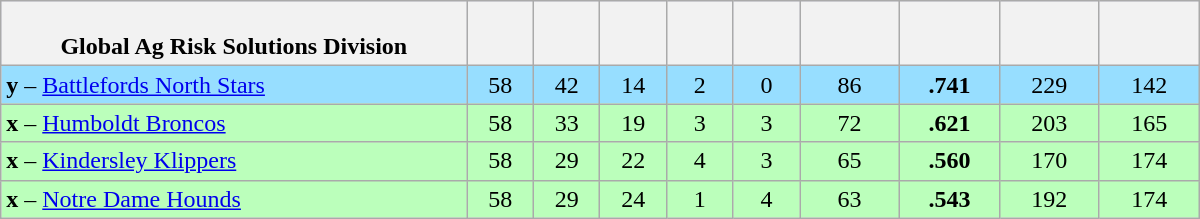<table class="wikitable" style="text-align:center; width:50em">
<tr bgcolor="#DDDDFF">
<th width="35%"><br>Global Ag Risk Solutions Division</th>
<th width="5%"></th>
<th width="5%"></th>
<th width="5%"></th>
<th width="5%"></th>
<th width="5%"></th>
<th width="7.5%"></th>
<th width="7.5%"></th>
<th width="7.5%"></th>
<th width="7.5%"></th>
</tr>
<tr bgcolor=#97DEFF>
<td align=left><strong>y</strong> – <a href='#'>Battlefords North Stars</a></td>
<td>58</td>
<td>42</td>
<td>14</td>
<td>2</td>
<td>0</td>
<td>86</td>
<td><strong>.741</strong></td>
<td>229</td>
<td>142</td>
</tr>
<tr bgcolor=#bbffbb>
<td align=left><strong>x</strong> – <a href='#'>Humboldt Broncos</a></td>
<td>58</td>
<td>33</td>
<td>19</td>
<td>3</td>
<td>3</td>
<td>72</td>
<td><strong>.621</strong></td>
<td>203</td>
<td>165</td>
</tr>
<tr bgcolor=#bbffbb>
<td align=left><strong>x</strong> – <a href='#'>Kindersley Klippers</a></td>
<td>58</td>
<td>29</td>
<td>22</td>
<td>4</td>
<td>3</td>
<td>65</td>
<td><strong>.560</strong></td>
<td>170</td>
<td>174</td>
</tr>
<tr bgcolor=#bbffbb>
<td align=left><strong>x</strong> – <a href='#'>Notre Dame Hounds</a></td>
<td>58</td>
<td>29</td>
<td>24</td>
<td>1</td>
<td>4</td>
<td>63</td>
<td><strong>.543</strong></td>
<td>192</td>
<td>174</td>
</tr>
</table>
